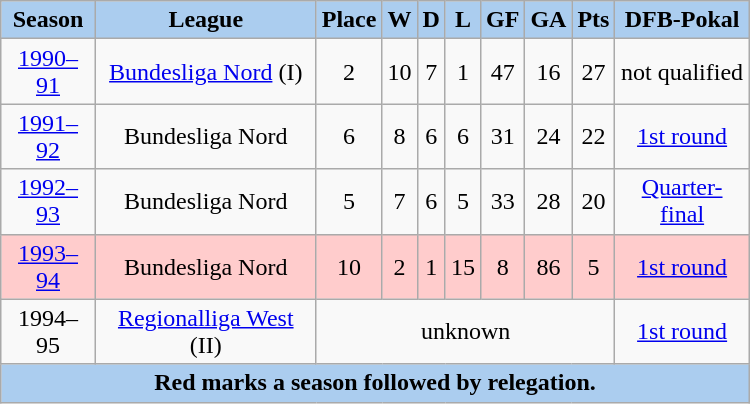<table class="wikitable" width="500px">
<tr>
<th style="background:#ABCDEF;">Season</th>
<th style="background:#ABCDEF;">League</th>
<th style="background:#ABCDEF;">Place</th>
<th style="background:#ABCDEF;">W</th>
<th style="background:#ABCDEF;">D</th>
<th style="background:#ABCDEF;">L</th>
<th style="background:#ABCDEF;">GF</th>
<th style="background:#ABCDEF;">GA</th>
<th style="background:#ABCDEF;">Pts</th>
<th style="background:#ABCDEF;">DFB-Pokal</th>
</tr>
<tr align="center">
<td><a href='#'>1990–91</a></td>
<td><a href='#'>Bundesliga Nord</a> (I)</td>
<td>2</td>
<td>10</td>
<td>7</td>
<td>1</td>
<td>47</td>
<td>16</td>
<td>27</td>
<td>not qualified</td>
</tr>
<tr align="center">
<td><a href='#'>1991–92</a></td>
<td>Bundesliga Nord</td>
<td>6</td>
<td>8</td>
<td>6</td>
<td>6</td>
<td>31</td>
<td>24</td>
<td>22</td>
<td><a href='#'>1st round</a></td>
</tr>
<tr align="center">
<td><a href='#'>1992–93</a></td>
<td>Bundesliga Nord</td>
<td>5</td>
<td>7</td>
<td>6</td>
<td>5</td>
<td>33</td>
<td>28</td>
<td>20</td>
<td><a href='#'>Quarter-final</a></td>
</tr>
<tr align="center" style="background:#ffcccc;">
<td><a href='#'>1993–94</a></td>
<td>Bundesliga Nord</td>
<td>10</td>
<td>2</td>
<td>1</td>
<td>15</td>
<td>8</td>
<td>86</td>
<td>5</td>
<td><a href='#'>1st round</a></td>
</tr>
<tr align="center">
<td>1994–95</td>
<td><a href='#'>Regionalliga West</a> (II)</td>
<td colspan="7" align="center">unknown</td>
<td><a href='#'>1st round</a></td>
</tr>
<tr style="background:#ABCDEF;">
<td colspan="12" align="center"><strong>Red marks a season followed by relegation.</strong></td>
</tr>
</table>
